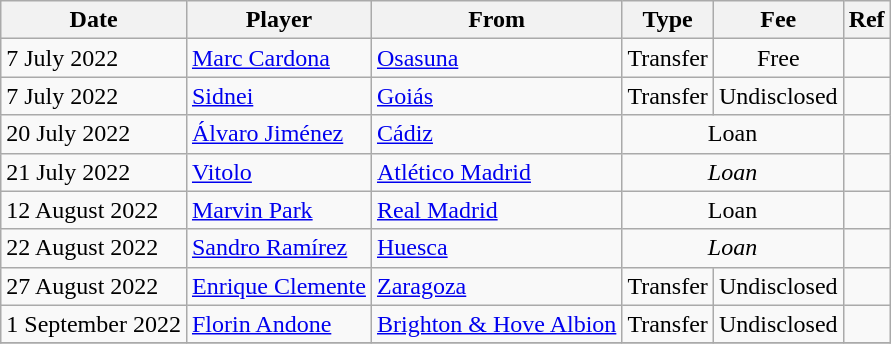<table class="wikitable">
<tr>
<th>Date</th>
<th>Player</th>
<th>From</th>
<th>Type</th>
<th>Fee</th>
<th>Ref</th>
</tr>
<tr>
<td>7 July 2022</td>
<td> <a href='#'>Marc Cardona</a></td>
<td><a href='#'>Osasuna</a></td>
<td align=center>Transfer</td>
<td align=center>Free</td>
<td align=center></td>
</tr>
<tr>
<td>7 July 2022</td>
<td> <a href='#'>Sidnei</a></td>
<td> <a href='#'>Goiás</a></td>
<td align=center>Transfer</td>
<td align=center>Undisclosed</td>
<td align=center></td>
</tr>
<tr>
<td>20 July 2022</td>
<td> <a href='#'>Álvaro Jiménez</a></td>
<td><a href='#'>Cádiz</a></td>
<td colspan="2" align=center>Loan</td>
<td align=center></td>
</tr>
<tr>
<td>21 July 2022</td>
<td> <a href='#'>Vitolo</a></td>
<td><a href='#'>Atlético Madrid</a></td>
<td colspan="2" align=center><em>Loan</em></td>
<td align=center></td>
</tr>
<tr>
<td>12 August 2022</td>
<td> <a href='#'>Marvin Park</a></td>
<td><a href='#'>Real Madrid</a></td>
<td colspan=2 align=center>Loan</td>
<td align=center></td>
</tr>
<tr>
<td>22 August 2022</td>
<td> <a href='#'>Sandro Ramírez</a></td>
<td><a href='#'>Huesca</a></td>
<td colspan=2 align=center><em>Loan</em></td>
<td align=center></td>
</tr>
<tr>
<td>27 August 2022</td>
<td> <a href='#'>Enrique Clemente</a></td>
<td><a href='#'>Zaragoza</a></td>
<td align=center>Transfer</td>
<td align=center>Undisclosed</td>
<td align=center></td>
</tr>
<tr>
<td>1 September 2022</td>
<td> <a href='#'>Florin Andone</a></td>
<td> <a href='#'>Brighton & Hove Albion</a></td>
<td align=center>Transfer</td>
<td align=center>Undisclosed</td>
<td align=center></td>
</tr>
<tr>
</tr>
</table>
